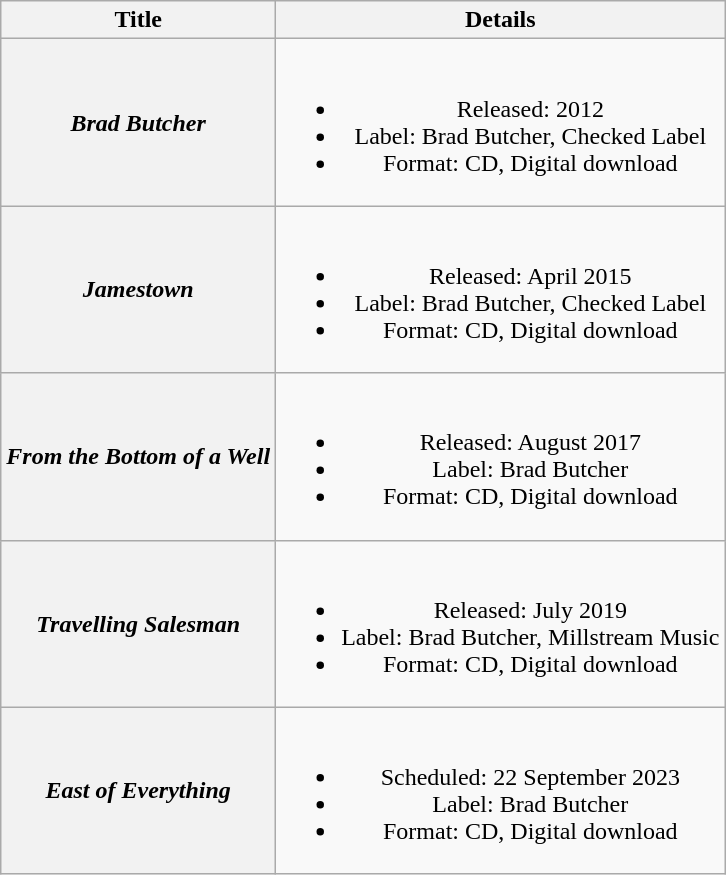<table class="wikitable plainrowheaders" style="text-align:center;" border="1">
<tr>
<th>Title</th>
<th>Details</th>
</tr>
<tr>
<th scope="row"><em>Brad Butcher</em></th>
<td><br><ul><li>Released: 2012</li><li>Label: Brad Butcher, Checked Label</li><li>Format: CD, Digital download</li></ul></td>
</tr>
<tr>
<th scope="row"><em>Jamestown</em></th>
<td><br><ul><li>Released: April 2015</li><li>Label: Brad Butcher, Checked Label</li><li>Format: CD, Digital download</li></ul></td>
</tr>
<tr>
<th scope="row"><em>From the Bottom of a Well</em></th>
<td><br><ul><li>Released: August 2017</li><li>Label: Brad Butcher</li><li>Format: CD, Digital download</li></ul></td>
</tr>
<tr>
<th scope="row"><em>Travelling Salesman</em></th>
<td><br><ul><li>Released: July 2019</li><li>Label: Brad Butcher, Millstream Music</li><li>Format: CD, Digital download</li></ul></td>
</tr>
<tr>
<th scope="row"><em>East of Everything</em></th>
<td><br><ul><li>Scheduled: 22 September 2023</li><li>Label: Brad Butcher</li><li>Format: CD, Digital download</li></ul></td>
</tr>
</table>
